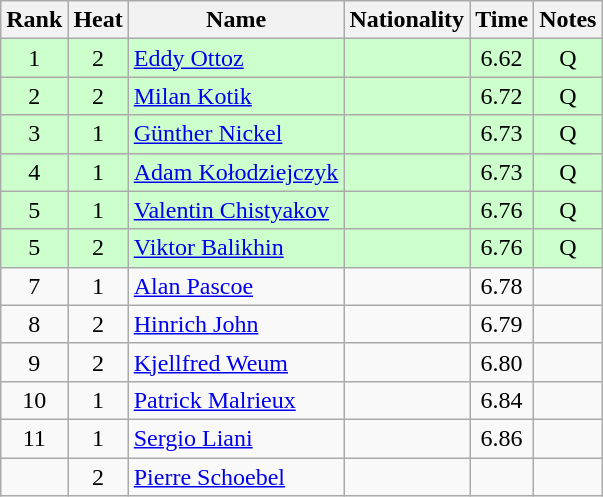<table class="wikitable sortable" style="text-align:center">
<tr>
<th>Rank</th>
<th>Heat</th>
<th>Name</th>
<th>Nationality</th>
<th>Time</th>
<th>Notes</th>
</tr>
<tr bgcolor=ccffcc>
<td>1</td>
<td>2</td>
<td align="left"><a href='#'>Eddy Ottoz</a></td>
<td align=left></td>
<td>6.62</td>
<td>Q</td>
</tr>
<tr bgcolor=ccffcc>
<td>2</td>
<td>2</td>
<td align="left"><a href='#'>Milan Kotik</a></td>
<td align=left></td>
<td>6.72</td>
<td>Q</td>
</tr>
<tr bgcolor=ccffcc>
<td>3</td>
<td>1</td>
<td align="left"><a href='#'>Günther Nickel</a></td>
<td align=left></td>
<td>6.73</td>
<td>Q</td>
</tr>
<tr bgcolor=ccffcc>
<td>4</td>
<td>1</td>
<td align="left"><a href='#'>Adam Kołodziejczyk</a></td>
<td align=left></td>
<td>6.73</td>
<td>Q</td>
</tr>
<tr bgcolor=ccffcc>
<td>5</td>
<td>1</td>
<td align="left"><a href='#'>Valentin Chistyakov</a></td>
<td align=left></td>
<td>6.76</td>
<td>Q</td>
</tr>
<tr bgcolor=ccffcc>
<td>5</td>
<td>2</td>
<td align="left"><a href='#'>Viktor Balikhin</a></td>
<td align=left></td>
<td>6.76</td>
<td>Q</td>
</tr>
<tr>
<td>7</td>
<td>1</td>
<td align="left"><a href='#'>Alan Pascoe</a></td>
<td align=left></td>
<td>6.78</td>
<td></td>
</tr>
<tr>
<td>8</td>
<td>2</td>
<td align="left"><a href='#'>Hinrich John</a></td>
<td align=left></td>
<td>6.79</td>
<td></td>
</tr>
<tr>
<td>9</td>
<td>2</td>
<td align="left"><a href='#'>Kjellfred Weum</a></td>
<td align=left></td>
<td>6.80</td>
<td></td>
</tr>
<tr>
<td>10</td>
<td>1</td>
<td align="left"><a href='#'>Patrick Malrieux</a></td>
<td align=left></td>
<td>6.84</td>
<td></td>
</tr>
<tr>
<td>11</td>
<td>1</td>
<td align="left"><a href='#'>Sergio Liani</a></td>
<td align=left></td>
<td>6.86</td>
<td></td>
</tr>
<tr>
<td></td>
<td>2</td>
<td align="left"><a href='#'>Pierre Schoebel</a></td>
<td align=left></td>
<td></td>
<td></td>
</tr>
</table>
